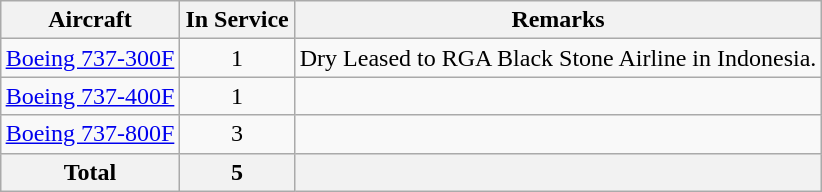<table class="wikitable" style="margin:0.5em auto; text-align:center">
<tr>
<th>Aircraft</th>
<th>In Service</th>
<th>Remarks</th>
</tr>
<tr>
<td><a href='#'>Boeing 737-300F</a></td>
<td>1</td>
<td>Dry Leased to RGA Black Stone Airline in Indonesia.</td>
</tr>
<tr>
<td><a href='#'>Boeing 737-400F</a></td>
<td>1</td>
<td></td>
</tr>
<tr>
<td><a href='#'>Boeing 737-800F</a></td>
<td>3</td>
<td></td>
</tr>
<tr>
<th>Total</th>
<th>5</th>
<th colspan="4"></th>
</tr>
</table>
